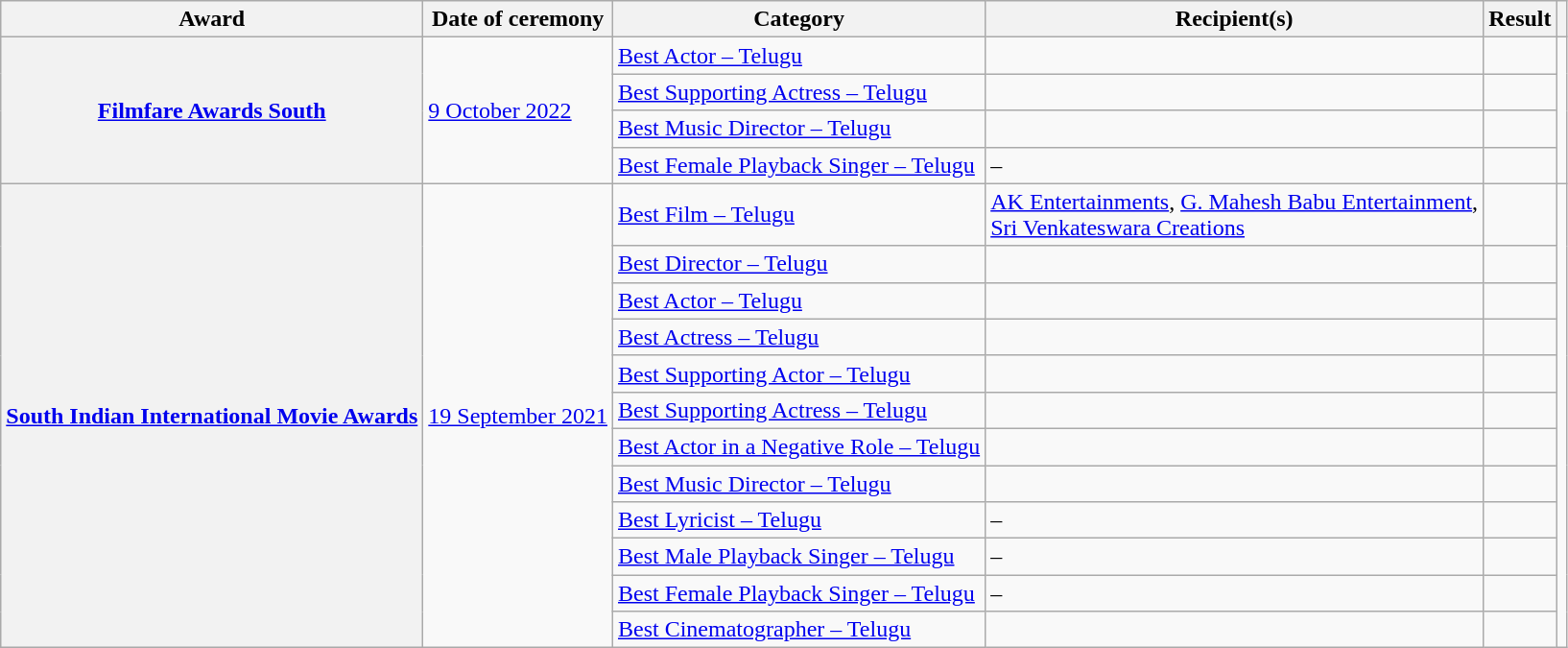<table class="wikitable plainrowheaders sortable">
<tr>
<th scope="col">Award</th>
<th scope="col">Date of ceremony</th>
<th scope="col">Category</th>
<th scope="col">Recipient(s)</th>
<th scope="col">Result</th>
<th scope="col" class="unsortable"></th>
</tr>
<tr>
<th scope="row" rowspan="4"><a href='#'>Filmfare Awards South</a></th>
<td rowspan="4"><a href='#'>9 October 2022</a></td>
<td><a href='#'>Best Actor – Telugu</a></td>
<td></td>
<td></td>
<td style="text-align:center;" rowspan="4"></td>
</tr>
<tr>
<td><a href='#'>Best Supporting Actress – Telugu</a></td>
<td></td>
<td></td>
</tr>
<tr>
<td><a href='#'>Best Music Director – Telugu</a></td>
<td></td>
<td></td>
</tr>
<tr>
<td><a href='#'>Best Female Playback Singer – Telugu</a></td>
<td> – </td>
<td></td>
</tr>
<tr>
<th scope="row" rowspan="12"><a href='#'>South Indian International Movie Awards</a></th>
<td rowspan="12"><a href='#'>19 September 2021</a></td>
<td><a href='#'>Best Film – Telugu</a></td>
<td><a href='#'>AK Entertainments</a>, <a href='#'>G. Mahesh Babu Entertainment</a>,<br><a href='#'>Sri Venkateswara Creations</a></td>
<td></td>
<td style="text-align:center;" rowspan="12"><br></td>
</tr>
<tr>
<td><a href='#'>Best Director – Telugu</a></td>
<td></td>
<td></td>
</tr>
<tr>
<td><a href='#'>Best Actor – Telugu</a></td>
<td></td>
<td></td>
</tr>
<tr>
<td><a href='#'>Best Actress – Telugu</a></td>
<td></td>
<td></td>
</tr>
<tr>
<td><a href='#'>Best Supporting Actor – Telugu</a></td>
<td></td>
<td></td>
</tr>
<tr>
<td><a href='#'>Best Supporting Actress – Telugu</a></td>
<td></td>
<td></td>
</tr>
<tr>
<td><a href='#'>Best Actor in a Negative Role – Telugu</a></td>
<td></td>
<td></td>
</tr>
<tr>
<td><a href='#'>Best Music Director – Telugu</a></td>
<td></td>
<td></td>
</tr>
<tr>
<td><a href='#'>Best Lyricist – Telugu</a></td>
<td> – </td>
<td></td>
</tr>
<tr>
<td><a href='#'>Best Male Playback Singer – Telugu</a></td>
<td> – </td>
<td></td>
</tr>
<tr>
<td><a href='#'>Best Female Playback Singer – Telugu</a></td>
<td> – </td>
<td></td>
</tr>
<tr>
<td><a href='#'>Best Cinematographer – Telugu</a></td>
<td></td>
<td></td>
</tr>
</table>
